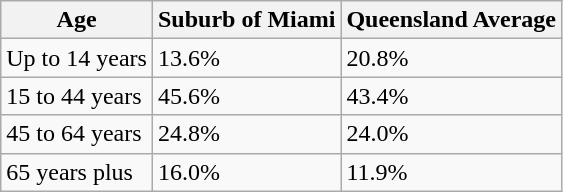<table class="wikitable">
<tr>
<th>Age</th>
<th>Suburb of Miami</th>
<th>Queensland Average</th>
</tr>
<tr>
<td>Up to 14 years</td>
<td>13.6%</td>
<td>20.8%</td>
</tr>
<tr>
<td>15 to 44 years</td>
<td>45.6%</td>
<td>43.4%</td>
</tr>
<tr>
<td>45 to 64 years</td>
<td>24.8%</td>
<td>24.0%</td>
</tr>
<tr>
<td>65 years plus</td>
<td>16.0%</td>
<td>11.9%</td>
</tr>
</table>
